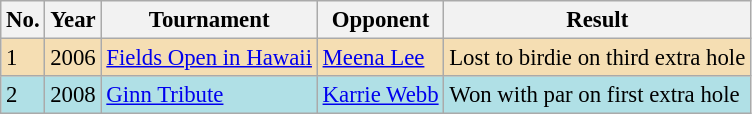<table class="wikitable" style="font-size:95%;">
<tr>
<th>No.</th>
<th>Year</th>
<th>Tournament</th>
<th>Opponent</th>
<th>Result</th>
</tr>
<tr style="background:#F5DEB3;">
<td>1</td>
<td>2006</td>
<td><a href='#'>Fields Open in Hawaii</a></td>
<td> <a href='#'>Meena Lee</a></td>
<td>Lost to birdie on third extra hole</td>
</tr>
<tr style="background:#B0E0E6;">
<td>2</td>
<td>2008</td>
<td><a href='#'>Ginn Tribute</a></td>
<td> <a href='#'>Karrie Webb</a></td>
<td>Won with par on first extra hole</td>
</tr>
</table>
